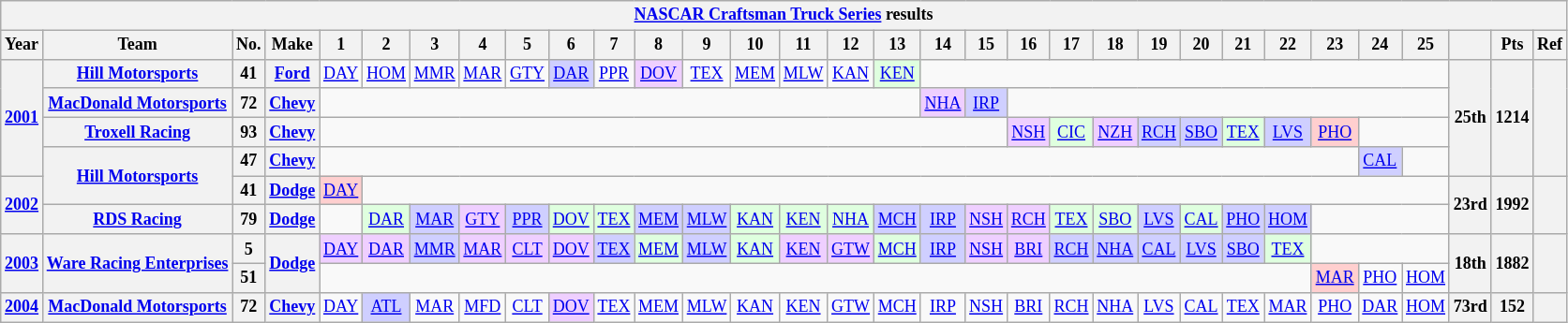<table class="wikitable" style="text-align:center; font-size:75%">
<tr>
<th colspan=45><a href='#'>NASCAR Craftsman Truck Series</a> results</th>
</tr>
<tr>
<th>Year</th>
<th>Team</th>
<th>No.</th>
<th>Make</th>
<th>1</th>
<th>2</th>
<th>3</th>
<th>4</th>
<th>5</th>
<th>6</th>
<th>7</th>
<th>8</th>
<th>9</th>
<th>10</th>
<th>11</th>
<th>12</th>
<th>13</th>
<th>14</th>
<th>15</th>
<th>16</th>
<th>17</th>
<th>18</th>
<th>19</th>
<th>20</th>
<th>21</th>
<th>22</th>
<th>23</th>
<th>24</th>
<th>25</th>
<th></th>
<th>Pts</th>
<th>Ref</th>
</tr>
<tr>
<th rowspan=4><a href='#'>2001</a></th>
<th><a href='#'>Hill Motorsports</a></th>
<th>41</th>
<th><a href='#'>Ford</a></th>
<td><a href='#'>DAY</a></td>
<td><a href='#'>HOM</a></td>
<td><a href='#'>MMR</a></td>
<td><a href='#'>MAR</a></td>
<td><a href='#'>GTY</a></td>
<td style="background:#CFCFFF;"><a href='#'>DAR</a><br></td>
<td><a href='#'>PPR</a></td>
<td style="background:#EFCFFF;"><a href='#'>DOV</a><br></td>
<td><a href='#'>TEX</a></td>
<td><a href='#'>MEM</a></td>
<td><a href='#'>MLW</a></td>
<td><a href='#'>KAN</a></td>
<td style="background:#DFFFDF;"><a href='#'>KEN</a><br></td>
<td colspan=12></td>
<th rowspan=4>25th</th>
<th rowspan=4>1214</th>
<th rowspan=4></th>
</tr>
<tr>
<th><a href='#'>MacDonald Motorsports</a></th>
<th>72</th>
<th><a href='#'>Chevy</a></th>
<td colspan=13></td>
<td style="background:#EFCFFF;"><a href='#'>NHA</a><br></td>
<td style="background:#CFCFFF;"><a href='#'>IRP</a><br></td>
<td colspan=10></td>
</tr>
<tr>
<th><a href='#'>Troxell Racing</a></th>
<th>93</th>
<th><a href='#'>Chevy</a></th>
<td colspan=15></td>
<td style="background:#EFCFFF;"><a href='#'>NSH</a><br></td>
<td style="background:#DFFFDF;"><a href='#'>CIC</a><br></td>
<td style="background:#EFCFFF;"><a href='#'>NZH</a><br></td>
<td style="background:#CFCFFF;"><a href='#'>RCH</a><br></td>
<td style="background:#CFCFFF;"><a href='#'>SBO</a><br></td>
<td style="background:#DFFFDF;"><a href='#'>TEX</a><br></td>
<td style="background:#CFCFFF;"><a href='#'>LVS</a><br></td>
<td style="background:#FFCFCF;"><a href='#'>PHO</a><br></td>
<td colspan=2></td>
</tr>
<tr>
<th rowspan=2><a href='#'>Hill Motorsports</a></th>
<th>47</th>
<th><a href='#'>Chevy</a></th>
<td colspan=23></td>
<td style="background:#CFCFFF;"><a href='#'>CAL</a><br></td>
<td></td>
</tr>
<tr>
<th rowspan=2><a href='#'>2002</a></th>
<th>41</th>
<th><a href='#'>Dodge</a></th>
<td style="background:#FFCFCF;"><a href='#'>DAY</a><br></td>
<td colspan=24></td>
<th rowspan=2>23rd</th>
<th rowspan=2>1992</th>
<th rowspan=2></th>
</tr>
<tr>
<th><a href='#'>RDS Racing</a></th>
<th>79</th>
<th><a href='#'>Dodge</a></th>
<td></td>
<td style="background:#DFFFDF;"><a href='#'>DAR</a><br></td>
<td style="background:#CFCFFF;"><a href='#'>MAR</a><br></td>
<td style="background:#EFCFFF;"><a href='#'>GTY</a><br></td>
<td style="background:#CFCFFF;"><a href='#'>PPR</a><br></td>
<td style="background:#DFFFDF;"><a href='#'>DOV</a><br></td>
<td style="background:#DFFFDF;"><a href='#'>TEX</a><br></td>
<td style="background:#CFCFFF;"><a href='#'>MEM</a><br></td>
<td style="background:#CFCFFF;"><a href='#'>MLW</a><br></td>
<td style="background:#DFFFDF;"><a href='#'>KAN</a><br></td>
<td style="background:#DFFFDF;"><a href='#'>KEN</a><br></td>
<td style="background:#DFFFDF;"><a href='#'>NHA</a><br></td>
<td style="background:#CFCFFF;"><a href='#'>MCH</a><br></td>
<td style="background:#CFCFFF;"><a href='#'>IRP</a><br></td>
<td style="background:#EFCFFF;"><a href='#'>NSH</a><br></td>
<td style="background:#EFCFFF;"><a href='#'>RCH</a><br></td>
<td style="background:#DFFFDF;"><a href='#'>TEX</a><br></td>
<td style="background:#DFFFDF;"><a href='#'>SBO</a><br></td>
<td style="background:#CFCFFF;"><a href='#'>LVS</a><br></td>
<td style="background:#DFFFDF;"><a href='#'>CAL</a><br></td>
<td style="background:#CFCFFF;"><a href='#'>PHO</a><br></td>
<td style="background:#CFCFFF;"><a href='#'>HOM</a><br></td>
<td colspan=3></td>
</tr>
<tr>
<th rowspan=2><a href='#'>2003</a></th>
<th rowspan=2><a href='#'>Ware Racing Enterprises</a></th>
<th>5</th>
<th rowspan=2><a href='#'>Dodge</a></th>
<td style="background:#EFCFFF;"><a href='#'>DAY</a><br></td>
<td style="background:#EFCFFF;"><a href='#'>DAR</a><br></td>
<td style="background:#CFCFFF;"><a href='#'>MMR</a><br></td>
<td style="background:#EFCFFF;"><a href='#'>MAR</a><br></td>
<td style="background:#EFCFFF;"><a href='#'>CLT</a><br></td>
<td style="background:#EFCFFF;"><a href='#'>DOV</a><br></td>
<td style="background:#CFCFFF;"><a href='#'>TEX</a><br></td>
<td style="background:#DFFFDF;"><a href='#'>MEM</a><br></td>
<td style="background:#CFCFFF;"><a href='#'>MLW</a><br></td>
<td style="background:#DFFFDF;"><a href='#'>KAN</a><br></td>
<td style="background:#EFCFFF;"><a href='#'>KEN</a><br></td>
<td style="background:#EFCFFF;"><a href='#'>GTW</a><br></td>
<td style="background:#DFFFDF;"><a href='#'>MCH</a><br></td>
<td style="background:#CFCFFF;"><a href='#'>IRP</a><br></td>
<td style="background:#EFCFFF;"><a href='#'>NSH</a><br></td>
<td style="background:#EFCFFF;"><a href='#'>BRI</a><br></td>
<td style="background:#CFCFFF;"><a href='#'>RCH</a><br></td>
<td style="background:#CFCFFF;"><a href='#'>NHA</a><br></td>
<td style="background:#CFCFFF;"><a href='#'>CAL</a><br></td>
<td style="background:#CFCFFF;"><a href='#'>LVS</a><br></td>
<td style="background:#CFCFFF;"><a href='#'>SBO</a><br></td>
<td style="background:#DFFFDF;"><a href='#'>TEX</a><br></td>
<td colspan=3></td>
<th rowspan=2>18th</th>
<th rowspan=2>1882</th>
<th rowspan=2></th>
</tr>
<tr>
<th>51</th>
<td colspan=22></td>
<td style="background:#FFCFCF;"><a href='#'>MAR</a><br></td>
<td><a href='#'>PHO</a></td>
<td><a href='#'>HOM</a></td>
</tr>
<tr>
<th><a href='#'>2004</a></th>
<th><a href='#'>MacDonald Motorsports</a></th>
<th>72</th>
<th><a href='#'>Chevy</a></th>
<td><a href='#'>DAY</a></td>
<td style="background:#CFCFFF;"><a href='#'>ATL</a><br></td>
<td><a href='#'>MAR</a></td>
<td><a href='#'>MFD</a></td>
<td><a href='#'>CLT</a></td>
<td style="background:#EFCFFF;"><a href='#'>DOV</a><br></td>
<td><a href='#'>TEX</a></td>
<td><a href='#'>MEM</a></td>
<td><a href='#'>MLW</a></td>
<td><a href='#'>KAN</a></td>
<td><a href='#'>KEN</a></td>
<td><a href='#'>GTW</a></td>
<td><a href='#'>MCH</a></td>
<td><a href='#'>IRP</a></td>
<td><a href='#'>NSH</a></td>
<td><a href='#'>BRI</a></td>
<td><a href='#'>RCH</a></td>
<td><a href='#'>NHA</a></td>
<td><a href='#'>LVS</a></td>
<td><a href='#'>CAL</a></td>
<td><a href='#'>TEX</a></td>
<td><a href='#'>MAR</a></td>
<td><a href='#'>PHO</a></td>
<td><a href='#'>DAR</a></td>
<td><a href='#'>HOM</a></td>
<th>73rd</th>
<th>152</th>
<th></th>
</tr>
</table>
